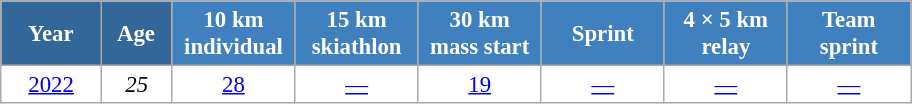<table class="wikitable" style="font-size:95%; text-align:center; border:grey solid 1px; border-collapse:collapse; background:#ffffff;">
<tr>
<th style="background-color:#369; color:white; width:60px;"> Year </th>
<th style="background-color:#369; color:white; width:40px;"> Age </th>
<th style="background-color:#4180be; color:white; width:75px;"> 10 km <br> individual </th>
<th style="background-color:#4180be; color:white; width:75px;"> 15 km <br> skiathlon </th>
<th style="background-color:#4180be; color:white; width:75px;"> 30 km <br> mass start </th>
<th style="background-color:#4180be; color:white; width:75px;"> Sprint </th>
<th style="background-color:#4180be; color:white; width:75px;"> 4 × 5 km <br> relay </th>
<th style="background-color:#4180be; color:white; width:75px;"> Team <br> sprint </th>
</tr>
<tr>
<td><a href='#'>2022</a></td>
<td><em>25</em></td>
<td><a href='#'>28</a></td>
<td><a href='#'>—</a></td>
<td><a href='#'>19</a></td>
<td><a href='#'>—</a></td>
<td><a href='#'>—</a></td>
<td><a href='#'>—</a></td>
</tr>
</table>
